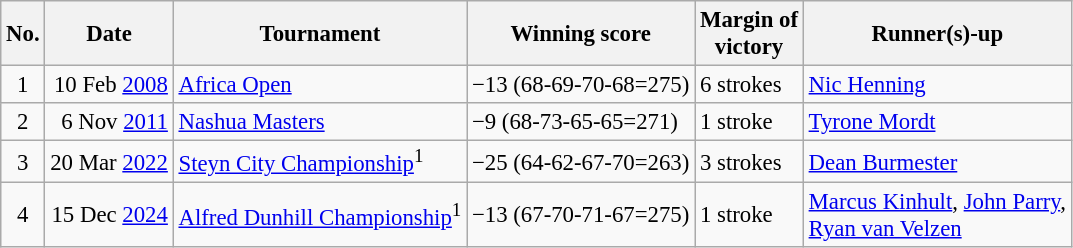<table class="wikitable" style="font-size:95%;">
<tr>
<th>No.</th>
<th>Date</th>
<th>Tournament</th>
<th>Winning score</th>
<th>Margin of<br>victory</th>
<th>Runner(s)-up</th>
</tr>
<tr>
<td align=center>1</td>
<td align=right>10 Feb <a href='#'>2008</a></td>
<td><a href='#'>Africa Open</a></td>
<td>−13 (68-69-70-68=275)</td>
<td>6 strokes</td>
<td> <a href='#'>Nic Henning</a></td>
</tr>
<tr>
<td align=center>2</td>
<td align=right>6 Nov <a href='#'>2011</a></td>
<td><a href='#'>Nashua Masters</a></td>
<td>−9 (68-73-65-65=271)</td>
<td>1 stroke</td>
<td> <a href='#'>Tyrone Mordt</a></td>
</tr>
<tr>
<td align=center>3</td>
<td align=right>20 Mar <a href='#'>2022</a></td>
<td><a href='#'>Steyn City Championship</a><sup>1</sup></td>
<td>−25 (64-62-67-70=263)</td>
<td>3 strokes</td>
<td> <a href='#'>Dean Burmester</a></td>
</tr>
<tr>
<td align=center>4</td>
<td align=right>15 Dec <a href='#'>2024</a></td>
<td><a href='#'>Alfred Dunhill Championship</a><sup>1</sup></td>
<td>−13 (67-70-71-67=275)</td>
<td>1 stroke</td>
<td> <a href='#'>Marcus Kinhult</a>,  <a href='#'>John Parry</a>,<br> <a href='#'>Ryan van Velzen</a></td>
</tr>
</table>
